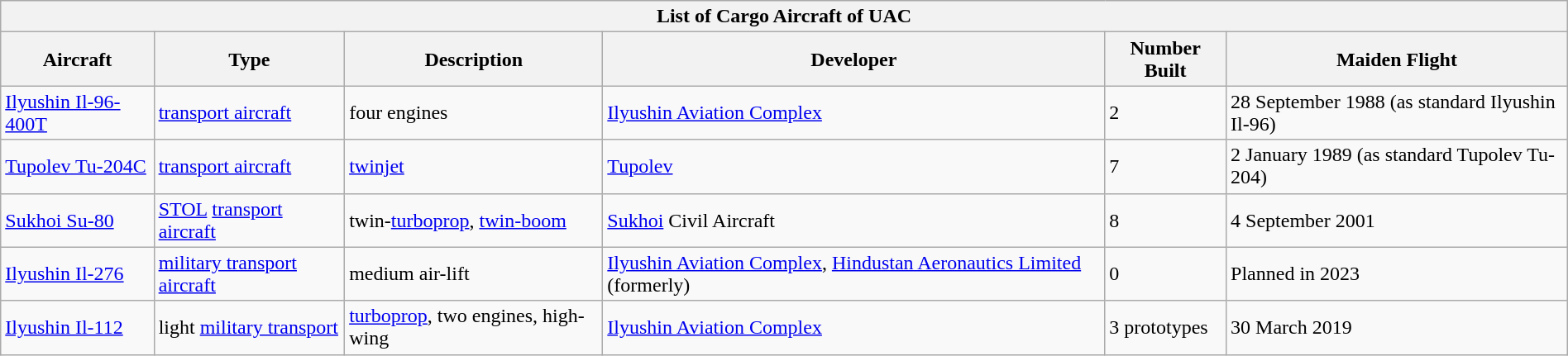<table class="wikitable sortable" style="margin-left:auto; margin-right:auto">
<tr>
<th colspan="6">List of Cargo Aircraft of UAC</th>
</tr>
<tr>
<th>Aircraft</th>
<th>Type</th>
<th>Description</th>
<th>Developer</th>
<th>Number Built</th>
<th>Maiden Flight</th>
</tr>
<tr>
<td><a href='#'>Ilyushin Il-96-400T</a></td>
<td><a href='#'>transport aircraft</a></td>
<td>four engines</td>
<td><a href='#'>Ilyushin Aviation Complex</a></td>
<td>2</td>
<td>28 September 1988 (as standard Ilyushin Il-96)</td>
</tr>
<tr>
<td><a href='#'>Tupolev Tu-204C</a></td>
<td><a href='#'>transport aircraft</a></td>
<td><a href='#'>twinjet</a></td>
<td><a href='#'>Tupolev</a></td>
<td>7</td>
<td>2 January 1989 (as standard Tupolev Tu-204)</td>
</tr>
<tr>
<td><a href='#'>Sukhoi Su-80</a></td>
<td><a href='#'>STOL</a> <a href='#'>transport aircraft</a></td>
<td>twin-<a href='#'>turboprop</a>, <a href='#'>twin-boom</a></td>
<td><a href='#'>Sukhoi</a> Civil Aircraft</td>
<td>8</td>
<td>4 September 2001</td>
</tr>
<tr>
<td><a href='#'>Ilyushin Il-276</a></td>
<td><a href='#'>military transport aircraft</a></td>
<td>medium air-lift</td>
<td><a href='#'>Ilyushin Aviation Complex</a>, <a href='#'>Hindustan Aeronautics Limited</a> (formerly)</td>
<td>0</td>
<td>Planned in 2023</td>
</tr>
<tr>
<td><a href='#'>Ilyushin Il-112</a></td>
<td>light <a href='#'>military transport</a></td>
<td><a href='#'>turboprop</a>, two engines, high-wing</td>
<td><a href='#'>Ilyushin Aviation Complex</a></td>
<td>3 prototypes</td>
<td>30 March 2019</td>
</tr>
</table>
